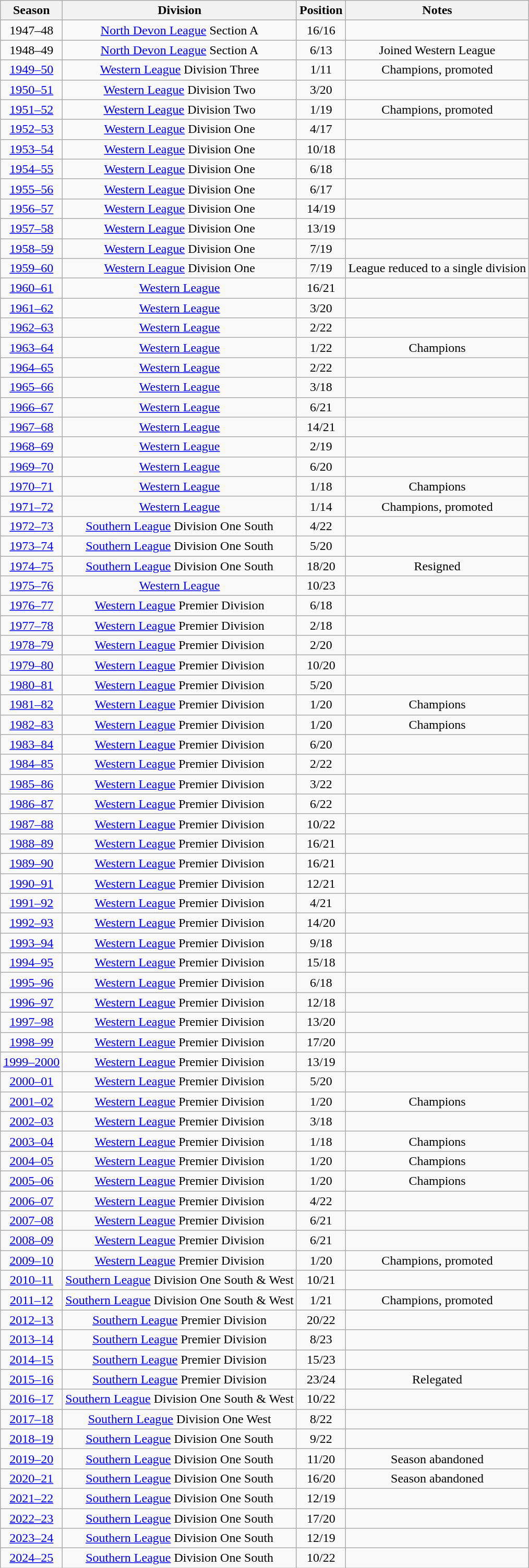<table class="wikitable collapsible collapsed" style=text-align:center>
<tr>
<th>Season</th>
<th>Division</th>
<th>Position</th>
<th>Notes</th>
</tr>
<tr>
<td>1947–48</td>
<td><a href='#'>North Devon League</a> Section A</td>
<td>16/16</td>
<td></td>
</tr>
<tr>
<td>1948–49</td>
<td><a href='#'>North Devon League</a> Section A</td>
<td>6/13</td>
<td>Joined Western League</td>
</tr>
<tr>
<td><a href='#'>1949–50</a></td>
<td><a href='#'>Western League</a> Division Three</td>
<td>1/11</td>
<td>Champions, promoted</td>
</tr>
<tr>
<td><a href='#'>1950–51</a></td>
<td><a href='#'>Western League</a> Division Two</td>
<td>3/20</td>
<td></td>
</tr>
<tr>
<td><a href='#'>1951–52</a></td>
<td><a href='#'>Western League</a> Division Two</td>
<td>1/19</td>
<td>Champions, promoted</td>
</tr>
<tr>
<td><a href='#'>1952–53</a></td>
<td><a href='#'>Western League</a> Division One</td>
<td>4/17</td>
<td></td>
</tr>
<tr>
<td><a href='#'>1953–54</a></td>
<td><a href='#'>Western League</a> Division One</td>
<td>10/18</td>
<td></td>
</tr>
<tr>
<td><a href='#'>1954–55</a></td>
<td><a href='#'>Western League</a> Division One</td>
<td>6/18</td>
<td></td>
</tr>
<tr>
<td><a href='#'>1955–56</a></td>
<td><a href='#'>Western League</a> Division One</td>
<td>6/17</td>
<td></td>
</tr>
<tr>
<td><a href='#'>1956–57</a></td>
<td><a href='#'>Western League</a> Division One</td>
<td>14/19</td>
<td></td>
</tr>
<tr>
<td><a href='#'>1957–58</a></td>
<td><a href='#'>Western League</a> Division One</td>
<td>13/19</td>
<td></td>
</tr>
<tr>
<td><a href='#'>1958–59</a></td>
<td><a href='#'>Western League</a> Division One</td>
<td>7/19</td>
<td></td>
</tr>
<tr>
<td><a href='#'>1959–60</a></td>
<td><a href='#'>Western League</a> Division One</td>
<td>7/19</td>
<td>League reduced to a single division</td>
</tr>
<tr>
<td><a href='#'>1960–61</a></td>
<td><a href='#'>Western League</a></td>
<td>16/21</td>
<td></td>
</tr>
<tr>
<td><a href='#'>1961–62</a></td>
<td><a href='#'>Western League</a></td>
<td>3/20</td>
<td></td>
</tr>
<tr>
<td><a href='#'>1962–63</a></td>
<td><a href='#'>Western League</a></td>
<td>2/22</td>
<td></td>
</tr>
<tr>
<td><a href='#'>1963–64</a></td>
<td><a href='#'>Western League</a></td>
<td>1/22</td>
<td>Champions</td>
</tr>
<tr>
<td><a href='#'>1964–65</a></td>
<td><a href='#'>Western League</a></td>
<td>2/22</td>
<td></td>
</tr>
<tr>
<td><a href='#'>1965–66</a></td>
<td><a href='#'>Western League</a></td>
<td>3/18</td>
<td></td>
</tr>
<tr>
<td><a href='#'>1966–67</a></td>
<td><a href='#'>Western League</a></td>
<td>6/21</td>
<td></td>
</tr>
<tr>
<td><a href='#'>1967–68</a></td>
<td><a href='#'>Western League</a></td>
<td>14/21</td>
<td></td>
</tr>
<tr>
<td><a href='#'>1968–69</a></td>
<td><a href='#'>Western League</a></td>
<td>2/19</td>
<td></td>
</tr>
<tr>
<td><a href='#'>1969–70</a></td>
<td><a href='#'>Western League</a></td>
<td>6/20</td>
<td></td>
</tr>
<tr>
<td><a href='#'>1970–71</a></td>
<td><a href='#'>Western League</a></td>
<td>1/18</td>
<td>Champions</td>
</tr>
<tr>
<td><a href='#'>1971–72</a></td>
<td><a href='#'>Western League</a></td>
<td>1/14</td>
<td>Champions, promoted</td>
</tr>
<tr>
<td><a href='#'>1972–73</a></td>
<td><a href='#'>Southern League</a> Division One South</td>
<td>4/22</td>
<td></td>
</tr>
<tr>
<td><a href='#'>1973–74</a></td>
<td><a href='#'>Southern League</a> Division One South</td>
<td>5/20</td>
<td></td>
</tr>
<tr>
<td><a href='#'>1974–75</a></td>
<td><a href='#'>Southern League</a> Division One South</td>
<td>18/20</td>
<td>Resigned</td>
</tr>
<tr>
<td><a href='#'>1975–76</a></td>
<td><a href='#'>Western League</a></td>
<td>10/23</td>
<td></td>
</tr>
<tr>
<td><a href='#'>1976–77</a></td>
<td><a href='#'>Western League</a> Premier Division</td>
<td>6/18</td>
<td></td>
</tr>
<tr>
<td><a href='#'>1977–78</a></td>
<td><a href='#'>Western League</a> Premier Division</td>
<td>2/18</td>
<td></td>
</tr>
<tr>
<td><a href='#'>1978–79</a></td>
<td><a href='#'>Western League</a> Premier Division</td>
<td>2/20</td>
<td></td>
</tr>
<tr>
<td><a href='#'>1979–80</a></td>
<td><a href='#'>Western League</a> Premier Division</td>
<td>10/20</td>
<td></td>
</tr>
<tr>
<td><a href='#'>1980–81</a></td>
<td><a href='#'>Western League</a> Premier Division</td>
<td>5/20</td>
<td></td>
</tr>
<tr>
<td><a href='#'>1981–82</a></td>
<td><a href='#'>Western League</a> Premier Division</td>
<td>1/20</td>
<td>Champions</td>
</tr>
<tr>
<td><a href='#'>1982–83</a></td>
<td><a href='#'>Western League</a> Premier Division</td>
<td>1/20</td>
<td>Champions</td>
</tr>
<tr>
<td><a href='#'>1983–84</a></td>
<td><a href='#'>Western League</a> Premier Division</td>
<td>6/20</td>
<td></td>
</tr>
<tr>
<td><a href='#'>1984–85</a></td>
<td><a href='#'>Western League</a> Premier Division</td>
<td>2/22</td>
<td></td>
</tr>
<tr>
<td><a href='#'>1985–86</a></td>
<td><a href='#'>Western League</a> Premier Division</td>
<td>3/22</td>
<td></td>
</tr>
<tr>
<td><a href='#'>1986–87</a></td>
<td><a href='#'>Western League</a> Premier Division</td>
<td>6/22</td>
<td></td>
</tr>
<tr>
<td><a href='#'>1987–88</a></td>
<td><a href='#'>Western League</a> Premier Division</td>
<td>10/22</td>
<td></td>
</tr>
<tr>
<td><a href='#'>1988–89</a></td>
<td><a href='#'>Western League</a> Premier Division</td>
<td>16/21</td>
<td></td>
</tr>
<tr>
<td><a href='#'>1989–90</a></td>
<td><a href='#'>Western League</a> Premier Division</td>
<td>16/21</td>
<td></td>
</tr>
<tr>
<td><a href='#'>1990–91</a></td>
<td><a href='#'>Western League</a> Premier Division</td>
<td>12/21</td>
<td></td>
</tr>
<tr>
<td><a href='#'>1991–92</a></td>
<td><a href='#'>Western League</a> Premier Division</td>
<td>4/21</td>
<td></td>
</tr>
<tr>
<td><a href='#'>1992–93</a></td>
<td><a href='#'>Western League</a> Premier Division</td>
<td>14/20</td>
<td></td>
</tr>
<tr>
<td><a href='#'>1993–94</a></td>
<td><a href='#'>Western League</a> Premier Division</td>
<td>9/18</td>
<td></td>
</tr>
<tr>
<td><a href='#'>1994–95</a></td>
<td><a href='#'>Western League</a> Premier Division</td>
<td>15/18</td>
<td></td>
</tr>
<tr>
<td><a href='#'>1995–96</a></td>
<td><a href='#'>Western League</a> Premier Division</td>
<td>6/18</td>
<td></td>
</tr>
<tr>
<td><a href='#'>1996–97</a></td>
<td><a href='#'>Western League</a> Premier Division</td>
<td>12/18</td>
<td></td>
</tr>
<tr>
<td><a href='#'>1997–98</a></td>
<td><a href='#'>Western League</a> Premier Division</td>
<td>13/20</td>
<td></td>
</tr>
<tr>
<td><a href='#'>1998–99</a></td>
<td><a href='#'>Western League</a> Premier Division</td>
<td>17/20</td>
<td></td>
</tr>
<tr>
<td><a href='#'>1999–2000</a></td>
<td><a href='#'>Western League</a> Premier Division</td>
<td>13/19</td>
<td></td>
</tr>
<tr>
<td><a href='#'>2000–01</a></td>
<td><a href='#'>Western League</a> Premier Division</td>
<td>5/20</td>
<td></td>
</tr>
<tr>
<td><a href='#'>2001–02</a></td>
<td><a href='#'>Western League</a> Premier Division</td>
<td>1/20</td>
<td>Champions</td>
</tr>
<tr>
<td><a href='#'>2002–03</a></td>
<td><a href='#'>Western League</a> Premier Division</td>
<td>3/18</td>
<td></td>
</tr>
<tr>
<td><a href='#'>2003–04</a></td>
<td><a href='#'>Western League</a> Premier Division</td>
<td>1/18</td>
<td>Champions</td>
</tr>
<tr>
<td><a href='#'>2004–05</a></td>
<td><a href='#'>Western League</a> Premier Division</td>
<td>1/20</td>
<td>Champions</td>
</tr>
<tr>
<td><a href='#'>2005–06</a></td>
<td><a href='#'>Western League</a> Premier Division</td>
<td>1/20</td>
<td>Champions</td>
</tr>
<tr>
<td><a href='#'>2006–07</a></td>
<td><a href='#'>Western League</a> Premier Division</td>
<td>4/22</td>
<td></td>
</tr>
<tr>
<td><a href='#'>2007–08</a></td>
<td><a href='#'>Western League</a> Premier Division</td>
<td>6/21</td>
<td></td>
</tr>
<tr>
<td><a href='#'>2008–09</a></td>
<td><a href='#'>Western League</a> Premier Division</td>
<td>6/21</td>
<td></td>
</tr>
<tr>
<td><a href='#'>2009–10</a></td>
<td><a href='#'>Western League</a> Premier Division</td>
<td>1/20</td>
<td>Champions, promoted</td>
</tr>
<tr>
<td><a href='#'>2010–11</a></td>
<td><a href='#'>Southern League</a> Division One South & West</td>
<td>10/21</td>
<td></td>
</tr>
<tr>
<td><a href='#'>2011–12</a></td>
<td><a href='#'>Southern League</a> Division One South & West</td>
<td>1/21</td>
<td>Champions, promoted</td>
</tr>
<tr>
<td><a href='#'>2012–13</a></td>
<td><a href='#'>Southern League</a> Premier Division</td>
<td>20/22</td>
<td></td>
</tr>
<tr>
<td><a href='#'>2013–14</a></td>
<td><a href='#'>Southern League</a> Premier Division</td>
<td>8/23</td>
<td></td>
</tr>
<tr>
<td><a href='#'>2014–15</a></td>
<td><a href='#'>Southern League</a> Premier Division</td>
<td>15/23</td>
<td></td>
</tr>
<tr>
<td><a href='#'>2015–16</a></td>
<td><a href='#'>Southern League</a> Premier Division</td>
<td>23/24</td>
<td>Relegated</td>
</tr>
<tr>
<td><a href='#'>2016–17</a></td>
<td><a href='#'>Southern League</a> Division One South & West</td>
<td>10/22</td>
<td></td>
</tr>
<tr>
<td><a href='#'>2017–18</a></td>
<td><a href='#'>Southern League</a> Division One West</td>
<td>8/22</td>
<td></td>
</tr>
<tr>
<td><a href='#'>2018–19</a></td>
<td><a href='#'>Southern League</a> Division One South</td>
<td>9/22</td>
<td></td>
</tr>
<tr>
<td><a href='#'>2019–20</a></td>
<td><a href='#'>Southern League</a> Division One South</td>
<td>11/20</td>
<td>Season abandoned</td>
</tr>
<tr>
<td><a href='#'>2020–21</a></td>
<td><a href='#'>Southern League</a> Division One South</td>
<td>16/20</td>
<td>Season abandoned</td>
</tr>
<tr>
<td><a href='#'>2021–22</a></td>
<td><a href='#'>Southern League</a> Division One South</td>
<td>12/19</td>
<td></td>
</tr>
<tr>
<td><a href='#'>2022–23</a></td>
<td><a href='#'>Southern League</a> Division One South</td>
<td>17/20</td>
<td></td>
</tr>
<tr>
<td><a href='#'>2023–24</a></td>
<td><a href='#'>Southern League</a> Division One South</td>
<td>12/19</td>
<td></td>
</tr>
<tr>
<td><a href='#'>2024–25</a></td>
<td><a href='#'>Southern League</a> Division One South</td>
<td>10/22</td>
<td></td>
</tr>
</table>
